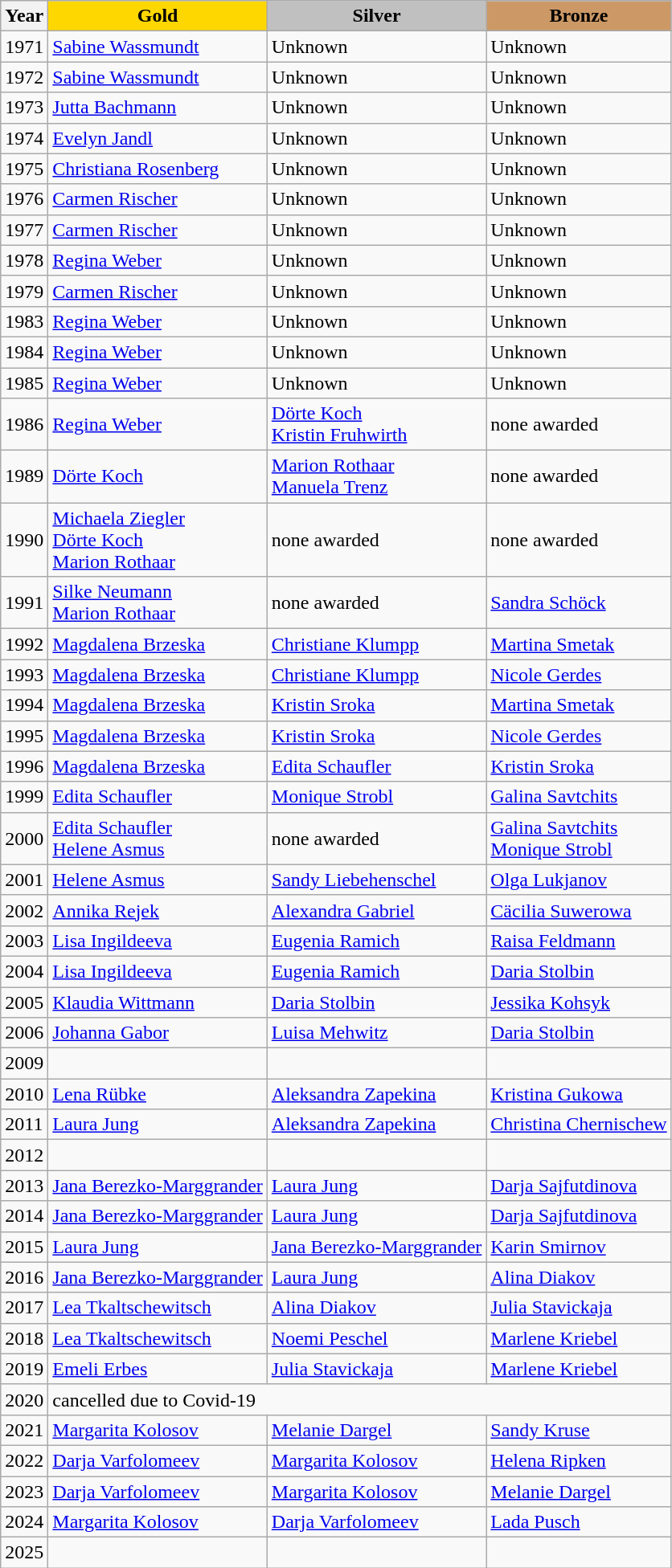<table class="wikitable">
<tr>
<th>Year</th>
<td align="center" bgcolor="gold"><strong>Gold</strong></td>
<td align="center" bgcolor="silver"><strong>Silver</strong></td>
<td align="center" bgcolor="cc9966"><strong>Bronze</strong></td>
</tr>
<tr>
<td>1971</td>
<td><a href='#'>Sabine Wassmundt</a></td>
<td>Unknown</td>
<td>Unknown</td>
</tr>
<tr>
<td>1972</td>
<td><a href='#'>Sabine Wassmundt</a></td>
<td>Unknown</td>
<td>Unknown</td>
</tr>
<tr>
<td>1973</td>
<td><a href='#'>Jutta Bachmann</a></td>
<td>Unknown</td>
<td>Unknown</td>
</tr>
<tr>
<td>1974</td>
<td><a href='#'>Evelyn Jandl</a></td>
<td>Unknown</td>
<td>Unknown</td>
</tr>
<tr>
<td>1975</td>
<td><a href='#'>Christiana Rosenberg</a></td>
<td>Unknown</td>
<td>Unknown</td>
</tr>
<tr>
<td>1976</td>
<td><a href='#'>Carmen Rischer</a></td>
<td>Unknown</td>
<td>Unknown</td>
</tr>
<tr>
<td>1977</td>
<td><a href='#'>Carmen Rischer</a></td>
<td>Unknown</td>
<td>Unknown</td>
</tr>
<tr>
<td>1978</td>
<td><a href='#'>Regina Weber</a></td>
<td>Unknown</td>
<td>Unknown</td>
</tr>
<tr>
<td>1979</td>
<td><a href='#'>Carmen Rischer</a></td>
<td>Unknown</td>
<td>Unknown</td>
</tr>
<tr>
<td>1983</td>
<td><a href='#'>Regina Weber</a></td>
<td>Unknown</td>
<td>Unknown</td>
</tr>
<tr>
<td>1984</td>
<td><a href='#'>Regina Weber</a></td>
<td>Unknown</td>
<td>Unknown</td>
</tr>
<tr>
<td>1985</td>
<td><a href='#'>Regina Weber</a></td>
<td>Unknown</td>
<td>Unknown</td>
</tr>
<tr>
<td>1986</td>
<td><a href='#'>Regina Weber</a></td>
<td><a href='#'>Dörte Koch</a><br><a href='#'>Kristin Fruhwirth</a></td>
<td>none awarded</td>
</tr>
<tr>
<td>1989</td>
<td><a href='#'>Dörte Koch</a></td>
<td><a href='#'>Marion Rothaar</a><br><a href='#'>Manuela Trenz</a></td>
<td>none awarded</td>
</tr>
<tr>
<td>1990</td>
<td><a href='#'>Michaela Ziegler</a><br><a href='#'>Dörte Koch</a><br><a href='#'>Marion Rothaar</a></td>
<td>none awarded</td>
<td>none awarded</td>
</tr>
<tr>
<td>1991</td>
<td><a href='#'>Silke Neumann</a><br><a href='#'>Marion Rothaar</a></td>
<td>none awarded</td>
<td><a href='#'>Sandra Schöck</a></td>
</tr>
<tr>
<td>1992</td>
<td><a href='#'>Magdalena Brzeska</a></td>
<td><a href='#'>Christiane Klumpp</a></td>
<td><a href='#'>Martina Smetak</a></td>
</tr>
<tr>
<td>1993</td>
<td><a href='#'>Magdalena Brzeska</a></td>
<td><a href='#'>Christiane Klumpp</a></td>
<td><a href='#'>Nicole Gerdes</a></td>
</tr>
<tr>
<td>1994</td>
<td><a href='#'>Magdalena Brzeska</a></td>
<td><a href='#'>Kristin Sroka</a></td>
<td><a href='#'>Martina Smetak</a></td>
</tr>
<tr>
<td>1995</td>
<td><a href='#'>Magdalena Brzeska</a></td>
<td><a href='#'>Kristin Sroka</a></td>
<td><a href='#'>Nicole Gerdes</a></td>
</tr>
<tr>
<td>1996</td>
<td><a href='#'>Magdalena Brzeska</a></td>
<td><a href='#'>Edita Schaufler</a></td>
<td><a href='#'>Kristin Sroka</a></td>
</tr>
<tr>
<td>1999</td>
<td><a href='#'>Edita Schaufler</a></td>
<td><a href='#'>Monique Strobl</a></td>
<td><a href='#'>Galina Savtchits</a></td>
</tr>
<tr>
<td>2000</td>
<td><a href='#'>Edita Schaufler</a><br><a href='#'>Helene Asmus</a></td>
<td>none awarded</td>
<td><a href='#'>Galina Savtchits</a><br><a href='#'>Monique Strobl</a></td>
</tr>
<tr>
<td>2001</td>
<td><a href='#'>Helene Asmus</a></td>
<td><a href='#'>Sandy Liebehenschel</a></td>
<td><a href='#'>Olga Lukjanov</a></td>
</tr>
<tr>
<td>2002</td>
<td><a href='#'>Annika Rejek</a></td>
<td><a href='#'>Alexandra Gabriel</a></td>
<td><a href='#'>Cäcilia Suwerowa</a></td>
</tr>
<tr>
<td>2003</td>
<td><a href='#'>Lisa Ingildeeva</a></td>
<td><a href='#'>Eugenia Ramich</a></td>
<td><a href='#'>Raisa Feldmann</a></td>
</tr>
<tr>
<td>2004</td>
<td><a href='#'>Lisa Ingildeeva</a></td>
<td><a href='#'>Eugenia Ramich</a></td>
<td><a href='#'>Daria Stolbin</a></td>
</tr>
<tr>
<td>2005</td>
<td><a href='#'>Klaudia Wittmann</a></td>
<td><a href='#'>Daria Stolbin</a></td>
<td><a href='#'>Jessika Kohsyk</a></td>
</tr>
<tr>
<td>2006</td>
<td><a href='#'>Johanna Gabor</a></td>
<td><a href='#'>Luisa Mehwitz</a></td>
<td><a href='#'>Daria Stolbin</a></td>
</tr>
<tr>
<td>2009</td>
<td></td>
<td></td>
<td></td>
</tr>
<tr>
<td>2010</td>
<td><a href='#'>Lena Rübke</a></td>
<td><a href='#'>Aleksandra Zapekina</a></td>
<td><a href='#'>Kristina Gukowa</a></td>
</tr>
<tr>
<td>2011</td>
<td><a href='#'>Laura Jung</a></td>
<td><a href='#'>Aleksandra Zapekina</a></td>
<td><a href='#'>Christina Chernischew</a></td>
</tr>
<tr>
<td>2012</td>
<td></td>
<td></td>
<td></td>
</tr>
<tr>
<td>2013</td>
<td><a href='#'>Jana Berezko-Marggrander</a></td>
<td><a href='#'>Laura Jung</a></td>
<td><a href='#'>Darja Sajfutdinova</a></td>
</tr>
<tr>
<td>2014</td>
<td><a href='#'>Jana Berezko-Marggrander</a></td>
<td><a href='#'>Laura Jung</a></td>
<td><a href='#'>Darja Sajfutdinova</a></td>
</tr>
<tr>
<td>2015</td>
<td><a href='#'>Laura Jung</a></td>
<td><a href='#'>Jana Berezko-Marggrander</a></td>
<td><a href='#'>Karin Smirnov</a></td>
</tr>
<tr>
<td>2016</td>
<td><a href='#'>Jana Berezko-Marggrander</a></td>
<td><a href='#'>Laura Jung</a></td>
<td><a href='#'>Alina Diakov</a></td>
</tr>
<tr>
<td>2017</td>
<td><a href='#'>Lea Tkaltschewitsch</a></td>
<td><a href='#'>Alina Diakov</a></td>
<td><a href='#'>Julia Stavickaja</a></td>
</tr>
<tr>
<td>2018</td>
<td><a href='#'>Lea Tkaltschewitsch</a></td>
<td><a href='#'>Noemi Peschel</a></td>
<td><a href='#'>Marlene Kriebel</a></td>
</tr>
<tr>
<td>2019</td>
<td><a href='#'>Emeli Erbes</a></td>
<td><a href='#'>Julia Stavickaja</a></td>
<td><a href='#'>Marlene Kriebel</a></td>
</tr>
<tr>
<td>2020</td>
<td colspan="3">cancelled due to Covid-19</td>
</tr>
<tr>
<td>2021</td>
<td><a href='#'>Margarita Kolosov</a></td>
<td><a href='#'>Melanie Dargel</a></td>
<td><a href='#'>Sandy Kruse</a></td>
</tr>
<tr>
<td>2022</td>
<td><a href='#'>Darja Varfolomeev</a></td>
<td><a href='#'>Margarita Kolosov</a></td>
<td><a href='#'>Helena Ripken</a></td>
</tr>
<tr>
<td>2023</td>
<td><a href='#'>Darja Varfolomeev</a></td>
<td><a href='#'>Margarita Kolosov</a></td>
<td><a href='#'>Melanie Dargel</a></td>
</tr>
<tr>
<td>2024</td>
<td><a href='#'>Margarita Kolosov</a></td>
<td><a href='#'>Darja Varfolomeev</a></td>
<td><a href='#'>Lada Pusch</a></td>
</tr>
<tr>
<td>2025</td>
<td></td>
<td></td>
<td></td>
</tr>
</table>
